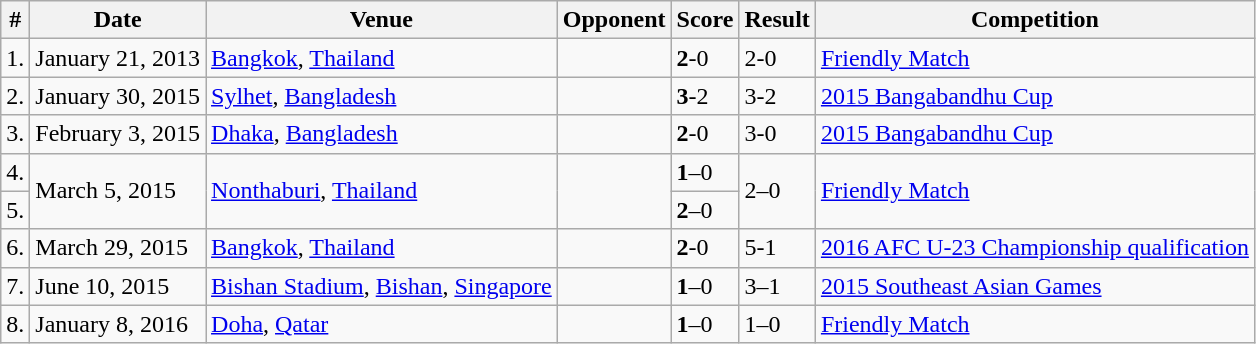<table class="wikitable collapsible collapsed">
<tr>
<th>#</th>
<th>Date</th>
<th>Venue</th>
<th>Opponent</th>
<th>Score</th>
<th>Result</th>
<th>Competition</th>
</tr>
<tr>
<td>1.</td>
<td>January 21, 2013</td>
<td><a href='#'>Bangkok</a>, <a href='#'>Thailand</a></td>
<td></td>
<td><strong>2</strong>-0</td>
<td>2-0</td>
<td><a href='#'>Friendly Match</a></td>
</tr>
<tr>
<td>2.</td>
<td>January 30, 2015</td>
<td><a href='#'>Sylhet</a>, <a href='#'>Bangladesh</a></td>
<td></td>
<td><strong>3</strong>-2</td>
<td>3-2</td>
<td><a href='#'>2015 Bangabandhu Cup</a></td>
</tr>
<tr>
<td>3.</td>
<td>February 3, 2015</td>
<td><a href='#'>Dhaka</a>, <a href='#'>Bangladesh</a></td>
<td></td>
<td><strong>2</strong>-0</td>
<td>3-0</td>
<td><a href='#'>2015 Bangabandhu Cup</a></td>
</tr>
<tr>
<td>4.</td>
<td rowspan="2">March 5, 2015</td>
<td rowspan="2"><a href='#'>Nonthaburi</a>, <a href='#'>Thailand</a></td>
<td rowspan="2"></td>
<td><strong>1</strong>–0</td>
<td rowspan="2">2–0</td>
<td rowspan="2"><a href='#'>Friendly Match</a></td>
</tr>
<tr>
<td>5.</td>
<td><strong>2</strong>–0</td>
</tr>
<tr>
<td>6.</td>
<td>March 29, 2015</td>
<td><a href='#'>Bangkok</a>, <a href='#'>Thailand</a></td>
<td></td>
<td><strong>2</strong>-0</td>
<td>5-1</td>
<td><a href='#'>2016 AFC U-23 Championship qualification</a></td>
</tr>
<tr>
<td>7.</td>
<td>June 10, 2015</td>
<td><a href='#'>Bishan Stadium</a>, <a href='#'>Bishan</a>, <a href='#'>Singapore</a></td>
<td></td>
<td><strong>1</strong>–0</td>
<td>3–1</td>
<td><a href='#'>2015 Southeast Asian Games</a></td>
</tr>
<tr>
<td>8.</td>
<td>January 8, 2016</td>
<td><a href='#'>Doha</a>, <a href='#'>Qatar</a></td>
<td></td>
<td><strong>1</strong>–0</td>
<td>1–0</td>
<td><a href='#'>Friendly Match</a></td>
</tr>
</table>
